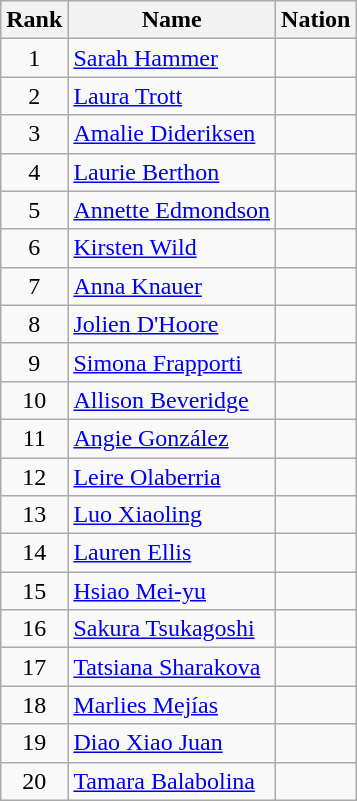<table class="wikitable sortable" style="text-align:center">
<tr>
<th>Rank</th>
<th>Name</th>
<th>Nation</th>
</tr>
<tr>
<td>1</td>
<td align=left><a href='#'>Sarah Hammer</a></td>
<td align=left></td>
</tr>
<tr>
<td>2</td>
<td align=left><a href='#'>Laura Trott</a></td>
<td align=left></td>
</tr>
<tr>
<td>3</td>
<td align=left><a href='#'>Amalie Dideriksen</a></td>
<td align=left></td>
</tr>
<tr>
<td>4</td>
<td align=left><a href='#'>Laurie Berthon</a></td>
<td align=left></td>
</tr>
<tr>
<td>5</td>
<td align=left><a href='#'>Annette Edmondson</a></td>
<td align=left></td>
</tr>
<tr>
<td>6</td>
<td align=left><a href='#'>Kirsten Wild</a></td>
<td align=left></td>
</tr>
<tr>
<td>7</td>
<td align=left><a href='#'>Anna Knauer</a></td>
<td align=left></td>
</tr>
<tr>
<td>8</td>
<td align=left><a href='#'>Jolien D'Hoore</a></td>
<td align=left></td>
</tr>
<tr>
<td>9</td>
<td align=left><a href='#'>Simona Frapporti</a></td>
<td align=left></td>
</tr>
<tr>
<td>10</td>
<td align=left><a href='#'>Allison Beveridge</a></td>
<td align=left></td>
</tr>
<tr>
<td>11</td>
<td align=left><a href='#'>Angie González</a></td>
<td align=left></td>
</tr>
<tr>
<td>12</td>
<td align=left><a href='#'>Leire Olaberria</a></td>
<td align=left></td>
</tr>
<tr>
<td>13</td>
<td align=left><a href='#'>Luo Xiaoling</a></td>
<td align=left></td>
</tr>
<tr>
<td>14</td>
<td align=left><a href='#'>Lauren Ellis</a></td>
<td align=left></td>
</tr>
<tr>
<td>15</td>
<td align=left><a href='#'>Hsiao Mei-yu</a></td>
<td align=left></td>
</tr>
<tr>
<td>16</td>
<td align=left><a href='#'>Sakura Tsukagoshi</a></td>
<td align=left></td>
</tr>
<tr>
<td>17</td>
<td align=left><a href='#'>Tatsiana Sharakova</a></td>
<td align=left></td>
</tr>
<tr>
<td>18</td>
<td align=left><a href='#'>Marlies Mejías</a></td>
<td align=left></td>
</tr>
<tr>
<td>19</td>
<td align=left><a href='#'>Diao Xiao Juan</a></td>
<td align=left></td>
</tr>
<tr>
<td>20</td>
<td align=left><a href='#'>Tamara Balabolina</a></td>
<td align=left></td>
</tr>
</table>
